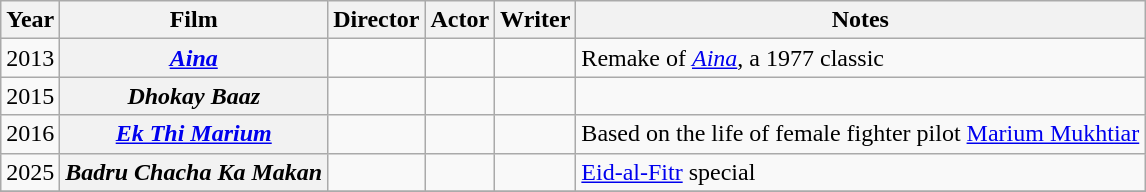<table class="wikitable sortable">
<tr style="text-align:center;">
<th>Year</th>
<th>Film</th>
<th>Director</th>
<th>Actor</th>
<th>Writer</th>
<th>Notes</th>
</tr>
<tr>
<td>2013</td>
<th scope="row"><em><a href='#'>Aina</a></em></th>
<td></td>
<td></td>
<td></td>
<td>Remake of <em><a href='#'>Aina</a></em>, a 1977 classic</td>
</tr>
<tr>
<td>2015</td>
<th scope="row"><em>Dhokay Baaz</em></th>
<td></td>
<td></td>
<td></td>
<td></td>
</tr>
<tr>
<td>2016</td>
<th scope="row"><em><a href='#'>Ek Thi Marium</a></em></th>
<td></td>
<td></td>
<td></td>
<td>Based on the life of female fighter pilot <a href='#'>Marium Mukhtiar</a></td>
</tr>
<tr>
<td>2025</td>
<th><em>Badru Chacha Ka Makan</em></th>
<td></td>
<td></td>
<td></td>
<td><a href='#'>Eid-al-Fitr</a> special</td>
</tr>
<tr>
</tr>
</table>
